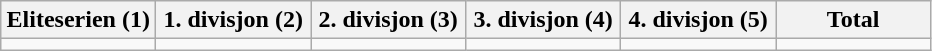<table class="wikitable">
<tr>
<th width="16.6%">Eliteserien (1)</th>
<th width="16.6%">1. divisjon (2)</th>
<th width="16.6%">2. divisjon (3)</th>
<th width="16.6%">3. divisjon (4)</th>
<th width="16.6%">4. divisjon (5)</th>
<th width="16.6%">Total</th>
</tr>
<tr>
<td></td>
<td></td>
<td></td>
<td></td>
<td></td>
<td></td>
</tr>
</table>
